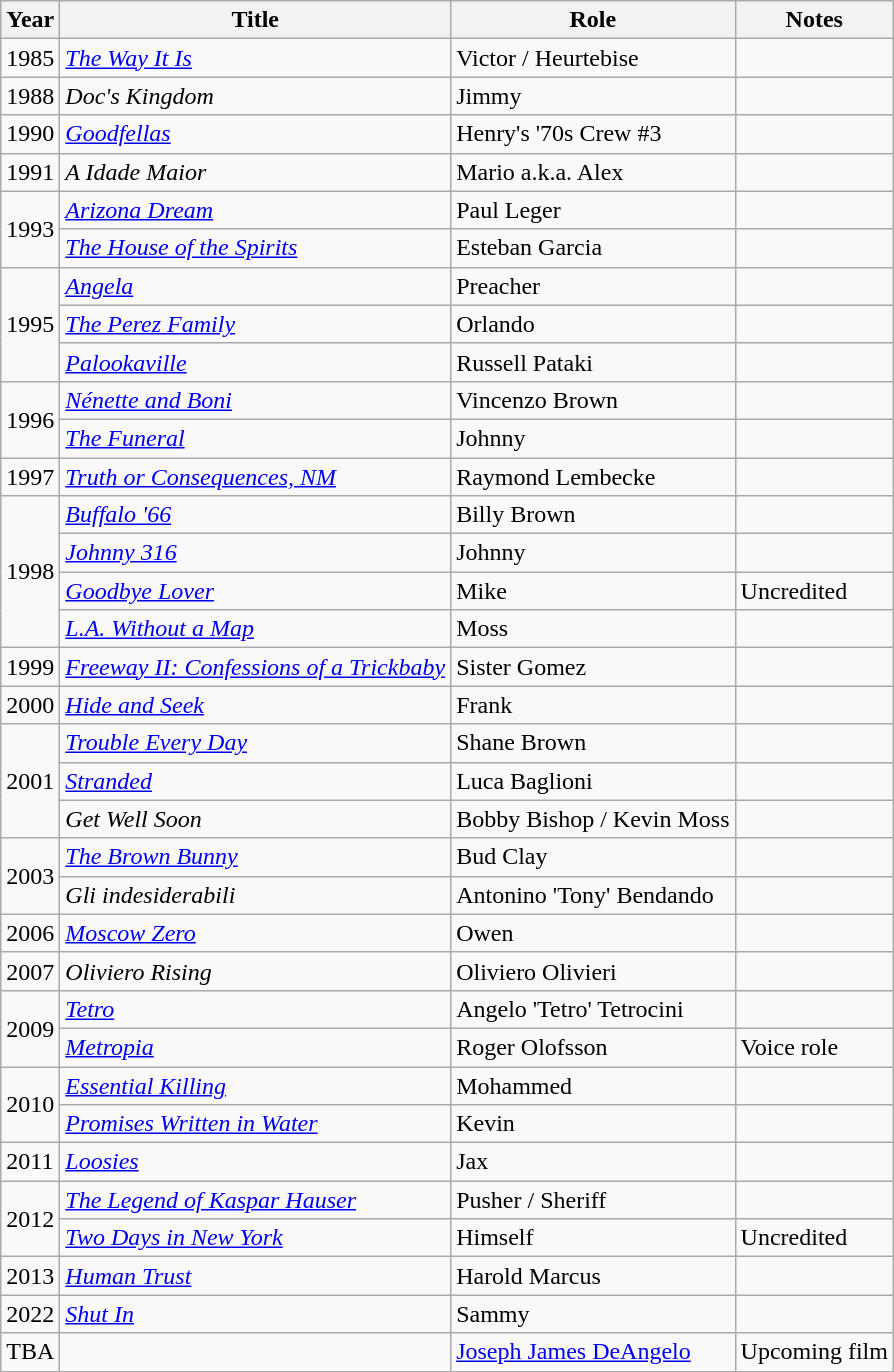<table class="wikitable sortable">
<tr>
<th>Year</th>
<th>Title</th>
<th>Role</th>
<th>Notes</th>
</tr>
<tr>
<td>1985</td>
<td><em><a href='#'>The Way It Is</a></em></td>
<td>Victor / Heurtebise</td>
<td></td>
</tr>
<tr>
<td>1988</td>
<td><em>Doc's Kingdom</em></td>
<td>Jimmy</td>
<td></td>
</tr>
<tr>
<td>1990</td>
<td><em><a href='#'>Goodfellas</a></em></td>
<td>Henry's '70s Crew #3</td>
<td></td>
</tr>
<tr>
<td>1991</td>
<td><em>A Idade Maior</em></td>
<td>Mario a.k.a. Alex</td>
<td></td>
</tr>
<tr>
<td rowspan="2">1993</td>
<td><em><a href='#'>Arizona Dream</a></em></td>
<td>Paul Leger</td>
<td></td>
</tr>
<tr>
<td><em><a href='#'>The House of the Spirits</a></em></td>
<td>Esteban Garcia</td>
<td></td>
</tr>
<tr>
<td rowspan="3">1995</td>
<td><em><a href='#'>Angela</a></em></td>
<td>Preacher</td>
<td></td>
</tr>
<tr>
<td><em><a href='#'>The Perez Family</a></em></td>
<td>Orlando</td>
<td></td>
</tr>
<tr>
<td><em><a href='#'>Palookaville</a></em></td>
<td>Russell Pataki</td>
<td></td>
</tr>
<tr>
<td rowspan="2">1996</td>
<td><em><a href='#'>Nénette and Boni</a></em></td>
<td>Vincenzo Brown</td>
<td></td>
</tr>
<tr>
<td><em><a href='#'>The Funeral</a></em></td>
<td>Johnny</td>
<td></td>
</tr>
<tr>
<td>1997</td>
<td><em><a href='#'>Truth or Consequences, NM</a></em></td>
<td>Raymond Lembecke</td>
<td></td>
</tr>
<tr>
<td rowspan="4">1998</td>
<td><em><a href='#'>Buffalo '66</a></em></td>
<td>Billy Brown</td>
<td></td>
</tr>
<tr>
<td><em><a href='#'>Johnny 316</a></em></td>
<td>Johnny</td>
<td></td>
</tr>
<tr>
<td><em><a href='#'>Goodbye Lover</a></em></td>
<td>Mike</td>
<td>Uncredited</td>
</tr>
<tr>
<td><em><a href='#'>L.A. Without a Map</a></em></td>
<td>Moss</td>
<td></td>
</tr>
<tr>
<td>1999</td>
<td><em><a href='#'>Freeway II: Confessions of a Trickbaby</a></em></td>
<td>Sister Gomez</td>
<td></td>
</tr>
<tr>
<td>2000</td>
<td><em><a href='#'>Hide and Seek</a></em></td>
<td>Frank</td>
<td></td>
</tr>
<tr>
<td rowspan="3">2001</td>
<td><em><a href='#'>Trouble Every Day</a></em></td>
<td>Shane Brown</td>
<td></td>
</tr>
<tr>
<td><em><a href='#'>Stranded</a></em></td>
<td>Luca Baglioni</td>
<td></td>
</tr>
<tr>
<td><em>Get Well Soon</em></td>
<td>Bobby Bishop / Kevin Moss</td>
<td></td>
</tr>
<tr>
<td rowspan="2">2003</td>
<td><em><a href='#'>The Brown Bunny</a></em></td>
<td>Bud Clay</td>
<td></td>
</tr>
<tr>
<td><em>Gli indesiderabili</em></td>
<td>Antonino 'Tony' Bendando</td>
<td></td>
</tr>
<tr>
<td>2006</td>
<td><em><a href='#'>Moscow Zero</a></em></td>
<td>Owen</td>
<td></td>
</tr>
<tr>
<td>2007</td>
<td><em>Oliviero Rising</em></td>
<td>Oliviero Olivieri</td>
<td></td>
</tr>
<tr>
<td rowspan="2">2009</td>
<td><em><a href='#'>Tetro</a></em></td>
<td>Angelo 'Tetro' Tetrocini</td>
<td></td>
</tr>
<tr>
<td><em><a href='#'>Metropia</a></em></td>
<td>Roger Olofsson</td>
<td>Voice role</td>
</tr>
<tr>
<td rowspan="2">2010</td>
<td><em><a href='#'>Essential Killing</a></em></td>
<td>Mohammed</td>
<td></td>
</tr>
<tr>
<td><em><a href='#'>Promises Written in Water</a></em></td>
<td>Kevin</td>
<td></td>
</tr>
<tr>
<td>2011</td>
<td><em><a href='#'>Loosies</a></em></td>
<td>Jax</td>
<td></td>
</tr>
<tr>
<td rowspan="2">2012</td>
<td><em><a href='#'>The Legend of Kaspar Hauser</a></em></td>
<td>Pusher / Sheriff</td>
<td></td>
</tr>
<tr>
<td><em><a href='#'>Two Days in New York</a></em></td>
<td>Himself</td>
<td>Uncredited</td>
</tr>
<tr>
<td>2013</td>
<td><em><a href='#'>Human Trust</a></em></td>
<td>Harold Marcus</td>
<td></td>
</tr>
<tr>
<td>2022</td>
<td><em><a href='#'>Shut In</a></em></td>
<td>Sammy</td>
<td></td>
</tr>
<tr>
<td>TBA</td>
<td></td>
<td><a href='#'>Joseph James DeAngelo</a></td>
<td>Upcoming film</td>
</tr>
</table>
